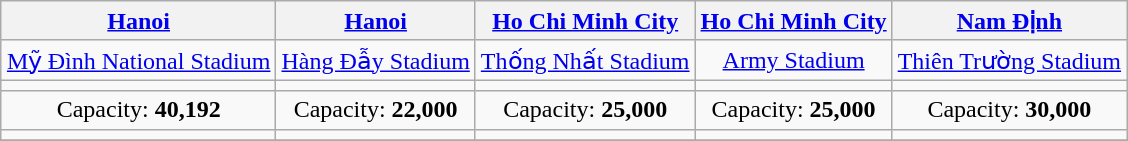<table class="wikitable" style="margin:1em auto; text-align:center">
<tr>
<th><a href='#'>Hanoi</a></th>
<th><a href='#'>Hanoi</a></th>
<th><a href='#'>Ho Chi Minh City</a></th>
<th><a href='#'>Ho Chi Minh City</a></th>
<th><a href='#'>Nam Định</a></th>
</tr>
<tr>
<td><a href='#'>Mỹ Đình National Stadium</a></td>
<td><a href='#'>Hàng Đẫy Stadium</a></td>
<td><a href='#'>Thống Nhất Stadium</a></td>
<td><a href='#'>Army Stadium</a></td>
<td><a href='#'>Thiên Trường Stadium</a></td>
</tr>
<tr>
<td></td>
<td></td>
<td></td>
<td></td>
<td></td>
</tr>
<tr>
<td>Capacity: <strong>40,192</strong></td>
<td>Capacity: <strong>22,000</strong></td>
<td>Capacity: <strong>25,000</strong></td>
<td>Capacity: <strong>25,000</strong></td>
<td>Capacity: <strong>30,000</strong></td>
</tr>
<tr>
<td></td>
<td></td>
<td></td>
<td></td>
<td></td>
</tr>
<tr>
</tr>
</table>
